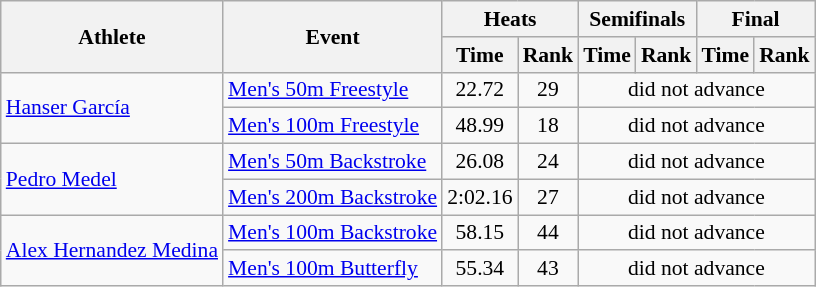<table class=wikitable style="font-size:90%">
<tr>
<th rowspan="2">Athlete</th>
<th rowspan="2">Event</th>
<th colspan="2">Heats</th>
<th colspan="2">Semifinals</th>
<th colspan="2">Final</th>
</tr>
<tr>
<th>Time</th>
<th>Rank</th>
<th>Time</th>
<th>Rank</th>
<th>Time</th>
<th>Rank</th>
</tr>
<tr>
<td rowspan="2"><a href='#'>Hanser García</a></td>
<td><a href='#'>Men's 50m Freestyle</a></td>
<td align=center>22.72</td>
<td align=center>29</td>
<td align=center colspan=4>did not advance</td>
</tr>
<tr>
<td><a href='#'>Men's 100m Freestyle</a></td>
<td align=center>48.99</td>
<td align=center>18</td>
<td align=center colspan=4>did not advance</td>
</tr>
<tr>
<td rowspan="2"><a href='#'>Pedro Medel</a></td>
<td><a href='#'>Men's 50m Backstroke</a></td>
<td align=center>26.08</td>
<td align=center>24</td>
<td align=center colspan=4>did not advance</td>
</tr>
<tr>
<td><a href='#'>Men's 200m Backstroke</a></td>
<td align=center>2:02.16</td>
<td align=center>27</td>
<td align=center colspan=4>did not advance</td>
</tr>
<tr>
<td rowspan="2"><a href='#'>Alex Hernandez Medina</a></td>
<td><a href='#'>Men's 100m Backstroke</a></td>
<td align=center>58.15</td>
<td align=center>44</td>
<td align=center colspan=4>did not advance</td>
</tr>
<tr>
<td><a href='#'>Men's 100m Butterfly</a></td>
<td align=center>55.34</td>
<td align=center>43</td>
<td align=center colspan=4>did not advance</td>
</tr>
</table>
